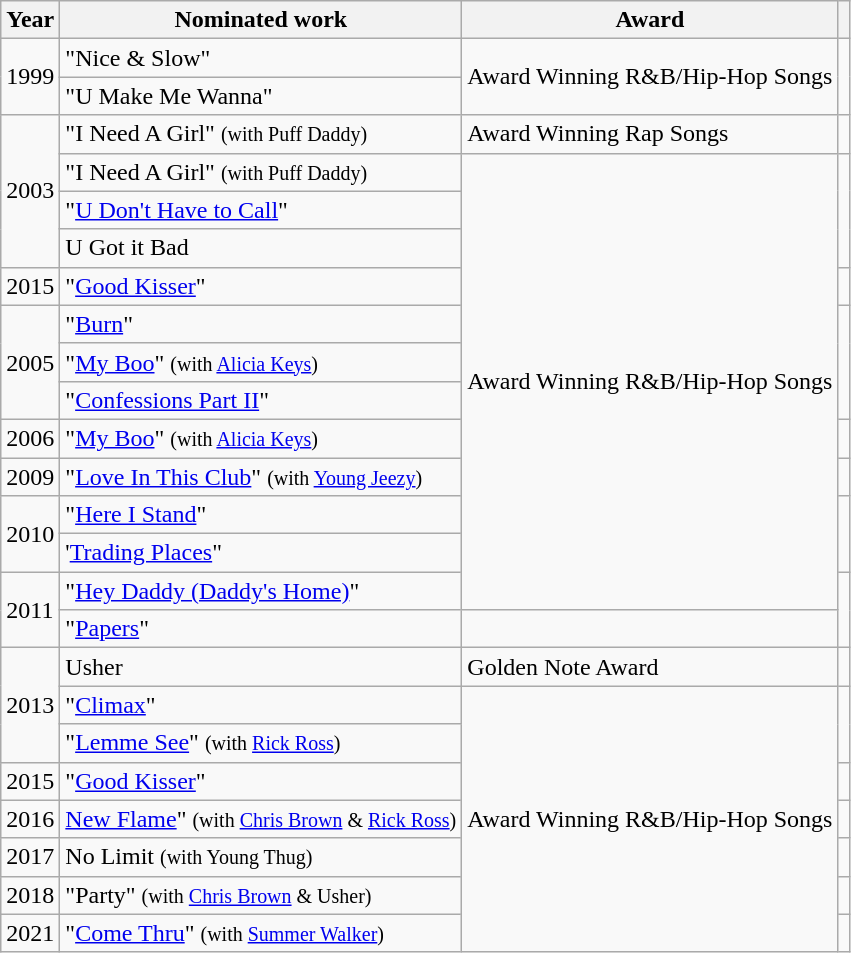<table class="wikitable">
<tr>
<th>Year</th>
<th>Nominated work</th>
<th>Award</th>
<th></th>
</tr>
<tr>
<td rowspan="2">1999</td>
<td>"Nice & Slow"</td>
<td rowspan="2">Award Winning R&B/Hip-Hop Songs</td>
<td style="text-align:center;" rowspan="2"></td>
</tr>
<tr>
<td>"U Make Me Wanna"</td>
</tr>
<tr>
<td rowspan="4">2003</td>
<td>"I Need A Girl" <small>(with Puff Daddy)</small></td>
<td>Award Winning Rap Songs</td>
<td style="text-align:center;"></td>
</tr>
<tr>
<td>"I Need A Girl" <small>(with Puff Daddy)</small></td>
<td rowspan="12">Award Winning R&B/Hip-Hop Songs</td>
<td style="text-align:center;" rowspan="3"></td>
</tr>
<tr>
<td>"<a href='#'>U Don't Have to Call</a>"</td>
</tr>
<tr>
<td>U Got it Bad</td>
</tr>
<tr>
<td>2015</td>
<td>"<a href='#'>Good Kisser</a>"</td>
<td style="text-align:center;"></td>
</tr>
<tr>
<td rowspan="3">2005</td>
<td>"<a href='#'>Burn</a>"</td>
<td style="text-align:center;" rowspan="3"></td>
</tr>
<tr>
<td>"<a href='#'>My Boo</a>" <small>(with <a href='#'>Alicia Keys</a>)</small></td>
</tr>
<tr>
<td>"<a href='#'>Confessions Part II</a>"</td>
</tr>
<tr>
<td>2006</td>
<td>"<a href='#'>My Boo</a>" <small>(with <a href='#'>Alicia Keys</a>)</small></td>
<td style="text-align:center;"></td>
</tr>
<tr>
<td>2009</td>
<td>"<a href='#'>Love In This Club</a>" <small>(with <a href='#'>Young Jeezy</a>)</small></td>
<td style="text-align:center;"></td>
</tr>
<tr>
<td rowspan="2">2010</td>
<td>"<a href='#'>Here I Stand</a>"</td>
<td style="text-align:center;" rowspan="2"></td>
</tr>
<tr>
<td>'<a href='#'>Trading Places</a>"</td>
</tr>
<tr>
<td rowspan="2">2011</td>
<td>"<a href='#'>Hey Daddy (Daddy's Home)</a>"</td>
<td style="text-align:center;" rowspan="2"></td>
</tr>
<tr>
<td>"<a href='#'>Papers</a>"</td>
</tr>
<tr>
<td rowspan="3">2013</td>
<td>Usher</td>
<td>Golden Note Award</td>
<td style="text-align:center;"></td>
</tr>
<tr>
<td>"<a href='#'>Climax</a>"</td>
<td rowspan="7">Award Winning R&B/Hip-Hop Songs</td>
<td style="text-align:center;" rowspan="2"></td>
</tr>
<tr>
<td>"<a href='#'>Lemme See</a>" <small>(with <a href='#'>Rick Ross</a>)</small></td>
</tr>
<tr>
<td>2015</td>
<td>"<a href='#'>Good Kisser</a>"</td>
<td style="text-align:center;"></td>
</tr>
<tr>
<td>2016</td>
<td><a href='#'>New Flame</a>" <small>(with <a href='#'>Chris Brown</a> & <a href='#'>Rick Ross</a>)</small></td>
<td style="text-align:center;"></td>
</tr>
<tr>
<td>2017</td>
<td>No Limit  <small>(with Young Thug)</small></td>
<td style="text-align:center;"></td>
</tr>
<tr>
<td>2018</td>
<td>"Party" <small>(with <a href='#'>Chris Brown</a> & Usher)</small></td>
<td style="text-align:center;"></td>
</tr>
<tr>
<td rowspan="2">2021</td>
<td>"<a href='#'>Come Thru</a>" <small>(with <a href='#'>Summer Walker</a>)</small></td>
<td style="text-align:center;"></td>
</tr>
</table>
